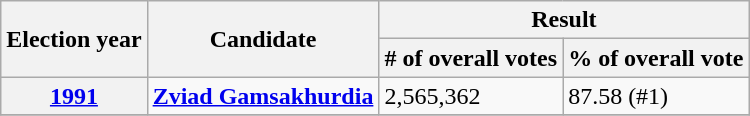<table class=wikitable>
<tr>
<th rowspan=2>Election year</th>
<th rowspan=2>Candidate</th>
<th colspan=2>Result</th>
</tr>
<tr>
<th># of overall votes</th>
<th>% of overall vote</th>
</tr>
<tr>
<th><a href='#'>1991</a></th>
<td><strong><a href='#'>Zviad Gamsakhurdia</a></strong></td>
<td>2,565,362</td>
<td>87.58 (#1)</td>
</tr>
<tr>
</tr>
</table>
